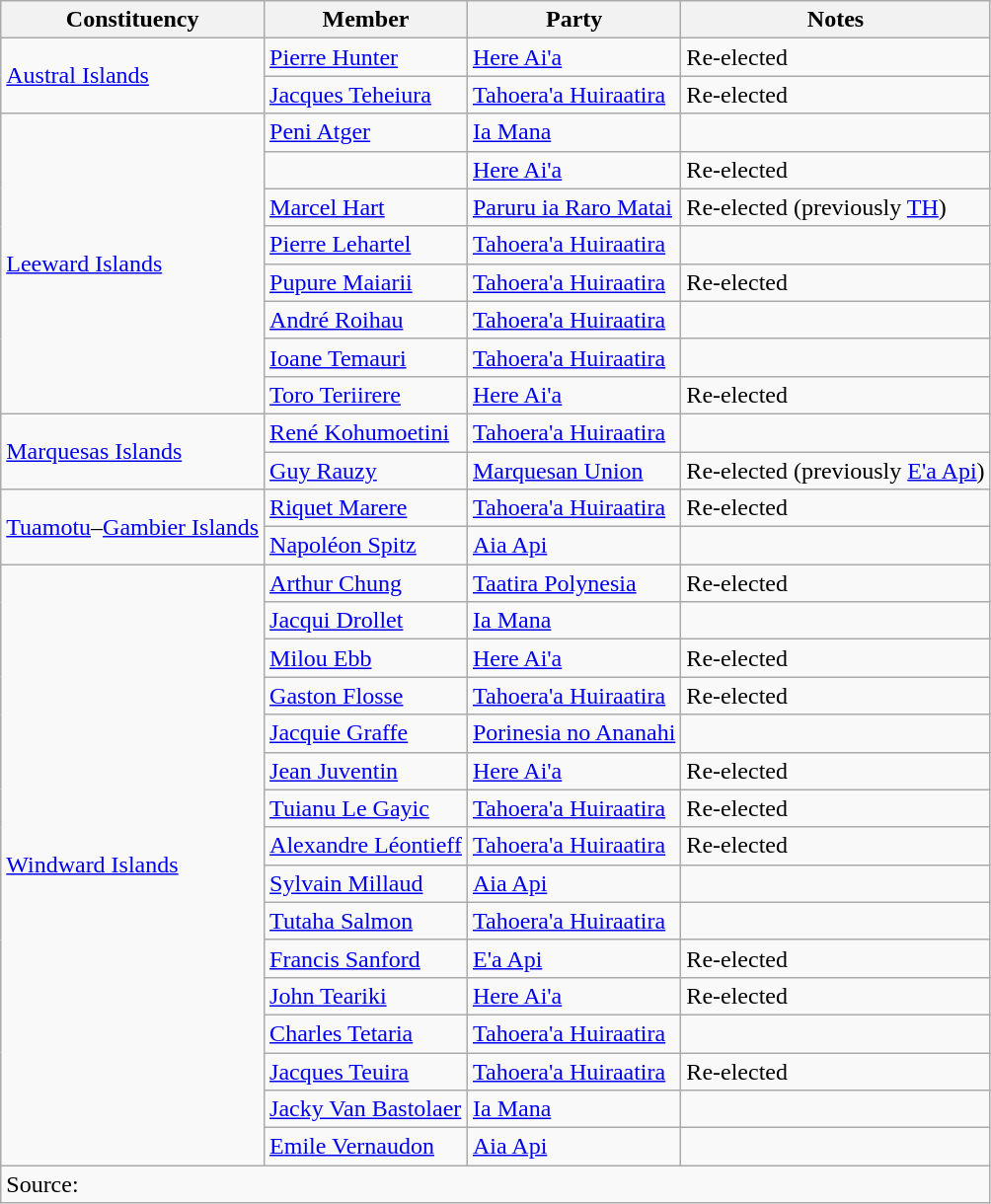<table class="wikitable sortable">
<tr>
<th>Constituency</th>
<th>Member</th>
<th>Party</th>
<th>Notes</th>
</tr>
<tr>
<td rowspan=2><a href='#'>Austral Islands</a></td>
<td><a href='#'>Pierre Hunter</a></td>
<td><a href='#'>Here Ai'a</a></td>
<td>Re-elected</td>
</tr>
<tr>
<td><a href='#'>Jacques Teheiura</a></td>
<td><a href='#'>Tahoera'a Huiraatira</a></td>
<td>Re-elected</td>
</tr>
<tr>
<td rowspan=8><a href='#'>Leeward Islands</a></td>
<td><a href='#'>Peni Atger</a></td>
<td><a href='#'>Ia Mana</a></td>
<td></td>
</tr>
<tr>
<td></td>
<td><a href='#'>Here Ai'a</a></td>
<td>Re-elected</td>
</tr>
<tr>
<td><a href='#'>Marcel Hart</a></td>
<td><a href='#'>Paruru ia Raro Matai</a></td>
<td>Re-elected (previously <a href='#'>TH</a>)</td>
</tr>
<tr>
<td><a href='#'>Pierre Lehartel</a></td>
<td><a href='#'>Tahoera'a Huiraatira</a></td>
<td></td>
</tr>
<tr>
<td><a href='#'>Pupure Maiarii</a></td>
<td><a href='#'>Tahoera'a Huiraatira</a></td>
<td>Re-elected</td>
</tr>
<tr>
<td><a href='#'>André Roihau</a></td>
<td><a href='#'>Tahoera'a Huiraatira</a></td>
<td></td>
</tr>
<tr>
<td><a href='#'>Ioane Temauri</a></td>
<td><a href='#'>Tahoera'a Huiraatira</a></td>
<td></td>
</tr>
<tr>
<td><a href='#'>Toro Teriirere</a></td>
<td><a href='#'>Here Ai'a</a></td>
<td>Re-elected</td>
</tr>
<tr>
<td rowspan=2><a href='#'>Marquesas Islands</a></td>
<td><a href='#'>René Kohumoetini</a></td>
<td><a href='#'>Tahoera'a Huiraatira</a></td>
<td></td>
</tr>
<tr>
<td><a href='#'>Guy Rauzy</a></td>
<td><a href='#'>Marquesan Union</a></td>
<td>Re-elected (previously <a href='#'>E'a Api</a>)</td>
</tr>
<tr>
<td rowspan=2><a href='#'>Tuamotu</a>–<a href='#'>Gambier Islands</a></td>
<td><a href='#'>Riquet Marere</a></td>
<td><a href='#'>Tahoera'a Huiraatira</a></td>
<td>Re-elected</td>
</tr>
<tr>
<td><a href='#'>Napoléon Spitz</a></td>
<td><a href='#'>Aia Api</a></td>
<td></td>
</tr>
<tr>
<td rowspan=16><a href='#'>Windward Islands</a></td>
<td><a href='#'>Arthur Chung</a></td>
<td><a href='#'>Taatira Polynesia</a></td>
<td>Re-elected</td>
</tr>
<tr>
<td><a href='#'>Jacqui Drollet</a></td>
<td><a href='#'>Ia Mana</a></td>
<td></td>
</tr>
<tr>
<td><a href='#'>Milou Ebb</a></td>
<td><a href='#'>Here Ai'a</a></td>
<td>Re-elected</td>
</tr>
<tr>
<td><a href='#'>Gaston Flosse</a></td>
<td><a href='#'>Tahoera'a Huiraatira</a></td>
<td>Re-elected</td>
</tr>
<tr>
<td><a href='#'>Jacquie Graffe</a></td>
<td><a href='#'>Porinesia no Ananahi</a></td>
<td></td>
</tr>
<tr>
<td><a href='#'>Jean Juventin</a></td>
<td><a href='#'>Here Ai'a</a></td>
<td>Re-elected</td>
</tr>
<tr>
<td><a href='#'>Tuianu Le Gayic</a></td>
<td><a href='#'>Tahoera'a Huiraatira</a></td>
<td>Re-elected</td>
</tr>
<tr>
<td><a href='#'>Alexandre Léontieff</a></td>
<td><a href='#'>Tahoera'a Huiraatira</a></td>
<td>Re-elected</td>
</tr>
<tr>
<td><a href='#'>Sylvain Millaud</a></td>
<td><a href='#'>Aia Api</a></td>
<td></td>
</tr>
<tr>
<td><a href='#'>Tutaha Salmon</a></td>
<td><a href='#'>Tahoera'a Huiraatira</a></td>
<td></td>
</tr>
<tr>
<td><a href='#'>Francis Sanford</a></td>
<td><a href='#'>E'a Api</a></td>
<td>Re-elected</td>
</tr>
<tr>
<td><a href='#'>John Teariki</a></td>
<td><a href='#'>Here Ai'a</a></td>
<td>Re-elected</td>
</tr>
<tr>
<td><a href='#'>Charles Tetaria</a></td>
<td><a href='#'>Tahoera'a Huiraatira</a></td>
<td></td>
</tr>
<tr>
<td><a href='#'>Jacques Teuira</a></td>
<td><a href='#'>Tahoera'a Huiraatira</a></td>
<td>Re-elected</td>
</tr>
<tr>
<td><a href='#'>Jacky Van Bastolaer</a></td>
<td><a href='#'>Ia Mana</a></td>
<td></td>
</tr>
<tr>
<td><a href='#'>Emile Vernaudon</a></td>
<td><a href='#'>Aia Api</a></td>
<td></td>
</tr>
<tr class=sortbottom>
<td colspan=4>Source: </td>
</tr>
</table>
